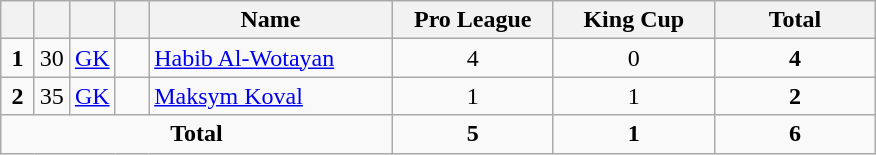<table class="wikitable" style="text-align:center">
<tr>
<th width=15></th>
<th width=15></th>
<th width=15></th>
<th width=15></th>
<th width=155>Name</th>
<th width=100>Pro League</th>
<th width=100>King Cup</th>
<th width=100>Total</th>
</tr>
<tr>
<td><strong>1</strong></td>
<td>30</td>
<td><a href='#'>GK</a></td>
<td></td>
<td align=left><a href='#'>Habib Al-Wotayan</a></td>
<td>4</td>
<td>0</td>
<td><strong>4</strong></td>
</tr>
<tr>
<td><strong>2</strong></td>
<td>35</td>
<td><a href='#'>GK</a></td>
<td></td>
<td align=left><a href='#'>Maksym Koval</a></td>
<td>1</td>
<td>1</td>
<td><strong>2</strong></td>
</tr>
<tr>
<td colspan=5><strong>Total</strong></td>
<td><strong>5</strong></td>
<td><strong>1</strong></td>
<td><strong>6</strong></td>
</tr>
</table>
